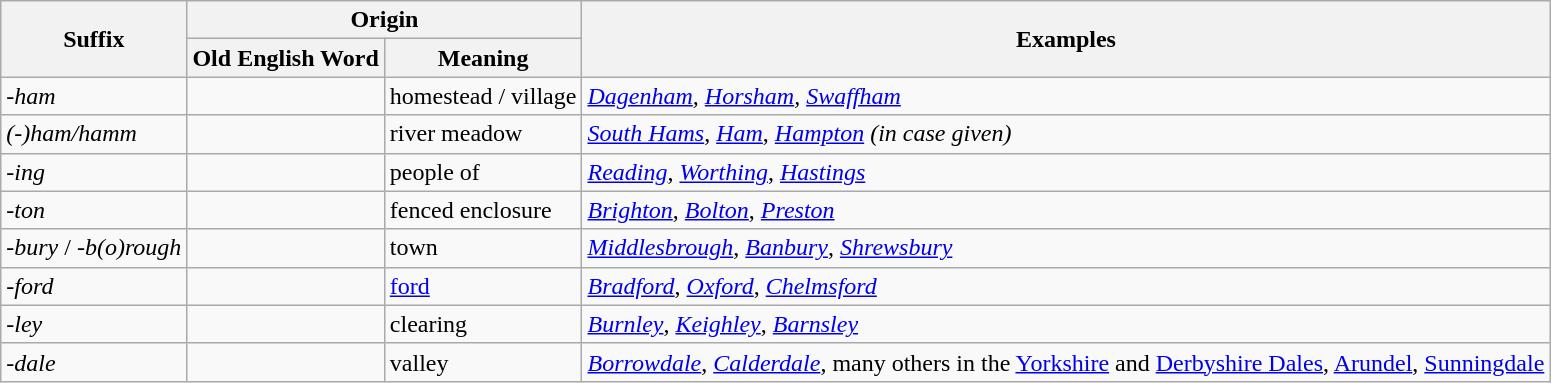<table class="wikitable">
<tr>
<th scope="col" rowspan=2>Suffix</th>
<th ! scope="col" colspan=2>Origin</th>
<th ! scope="col" rowspan=2>Examples</th>
</tr>
<tr>
<th scope="col">Old English Word</th>
<th ! scope="col">Meaning</th>
</tr>
<tr>
<td scope="row"><em>-ham</em></td>
<td></td>
<td>homestead / village</td>
<td><em><a href='#'>Dagenham</a>,</em> <em><a href='#'>Horsham</a>,</em> <em><a href='#'>Swaffham</a></em></td>
</tr>
<tr>
<td scope="row"><em>(-)ham/hamm</em></td>
<td></td>
<td>river meadow</td>
<td><em><a href='#'>South Hams</a></em>, <em><a href='#'>Ham</a></em>, <em><a href='#'>Hampton</a> (in case given)</em></td>
</tr>
<tr>
<td scope="row"><em>-ing</em></td>
<td></td>
<td>people of</td>
<td><em><a href='#'>Reading</a></em>, <em><a href='#'>Worthing</a></em>, <em><a href='#'>Hastings</a></em></td>
</tr>
<tr>
<td scope="row"><em>-ton</em></td>
<td></td>
<td>fenced enclosure</td>
<td><em><a href='#'>Brighton</a></em>, <em><a href='#'>Bolton</a></em>, <em><a href='#'>Preston</a></em></td>
</tr>
<tr>
<td scope="row"><em>-bury</em> / <em>-b(o)rough</em></td>
<td></td>
<td>town</td>
<td><em><a href='#'>Middlesbrough</a></em>, <em><a href='#'>Banbury</a></em>, <em><a href='#'>Shrewsbury</a></em></td>
</tr>
<tr>
<td scope="row"><em>-ford</em></td>
<td></td>
<td><a href='#'>ford</a></td>
<td><em><a href='#'>Bradford</a></em>, <em><a href='#'>Oxford</a></em>, <em><a href='#'>Chelmsford</a></em></td>
</tr>
<tr>
<td scope="row"><em>-ley</em></td>
<td></td>
<td>clearing</td>
<td><em><a href='#'>Burnley</a></em>, <em><a href='#'>Keighley</a></em>, <em><a href='#'>Barnsley</a></em></td>
</tr>
<tr>
<td scope="row"><em>-dale</em></td>
<td></td>
<td>valley</td>
<td><em><a href='#'>Borrowdale</a></em>, <em><a href='#'>Calderdale</a></em>, many others in the <a href='#'>Yorkshire</a> and <a href='#'>Derbyshire Dales</a>, <a href='#'>Arundel</a>, <a href='#'>Sunningdale</a></td>
</tr>
</table>
